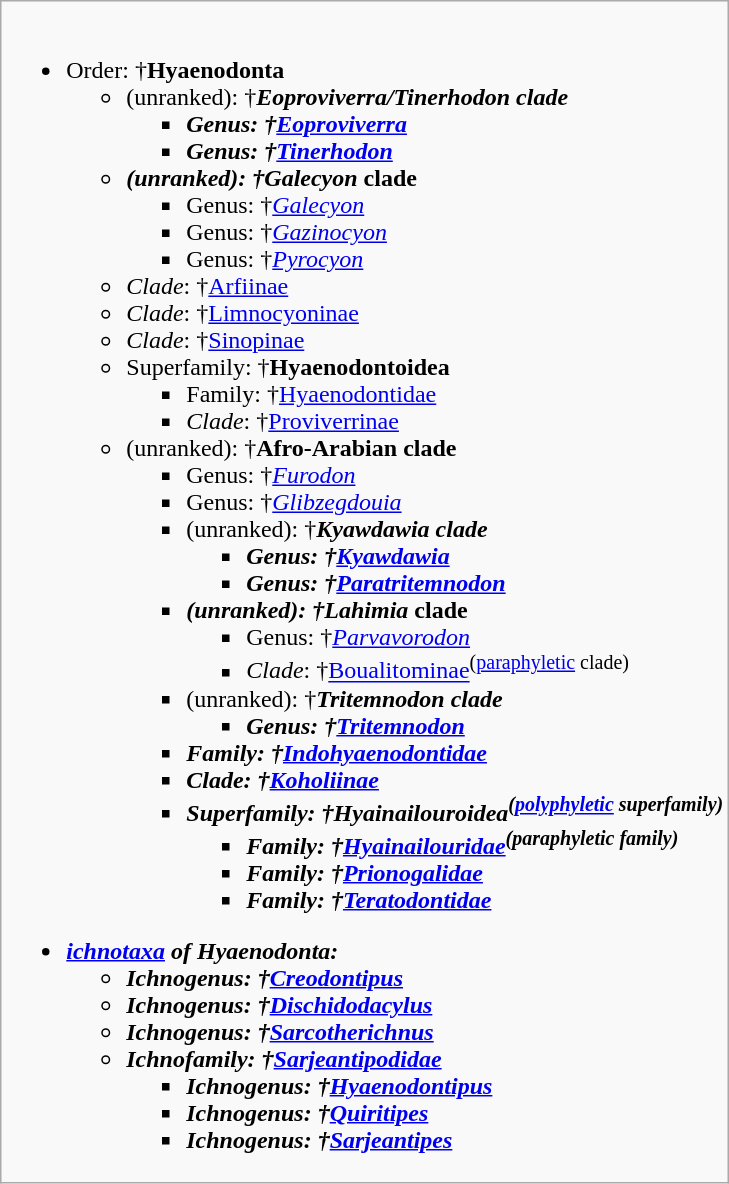<table class="wikitable">
<tr style="vertical-align:top;">
<td><br><ul><li>Order: †<strong>Hyaenodonta</strong> <ul><li>(unranked): †<strong><em>Eoproviverra<em>/</em>Tinerhodon<em> clade<strong><ul><li>Genus: †</em><a href='#'>Eoproviverra</a><em> </li><li>Genus: †</em><a href='#'>Tinerhodon</a><em> </li></ul></li><li>(unranked): †</em></strong>Galecyon</em> clade</strong><ul><li>Genus: †<em><a href='#'>Galecyon</a></em> </li><li>Genus: †<em><a href='#'>Gazinocyon</a></em> </li><li>Genus: †<em><a href='#'>Pyrocyon</a></em> </li></ul></li><li><em>Clade</em>: †<a href='#'>Arfiinae</a> </li><li><em>Clade</em>: †<a href='#'>Limnocyoninae</a> </li><li><em>Clade</em>: †<a href='#'>Sinopinae</a> </li><li>Superfamily: †<strong>Hyaenodontoidea</strong> <ul><li>Family: †<a href='#'>Hyaenodontidae</a> </li><li><em>Clade</em>: †<a href='#'>Proviverrinae</a> </li></ul></li><li>(unranked): †<strong>Afro-Arabian clade</strong><ul><li>Genus: †<em><a href='#'>Furodon</a></em> </li><li>Genus: †<em><a href='#'>Glibzegdouia</a></em> </li><li>(unranked): †<strong><em>Kyawdawia<em> clade<strong><ul><li>Genus: †</em><a href='#'>Kyawdawia</a><em> </li><li>Genus: †</em><a href='#'>Paratritemnodon</a><em> </li></ul></li><li>(unranked): †</em></strong>Lahimia</em> clade</strong><ul><li>Genus: †<em><a href='#'>Parvavorodon</a></em> </li><li><em>Clade</em>: †<a href='#'>Boualitominae</a><sup>(<a href='#'>paraphyletic</a> clade)</sup> </li></ul></li><li>(unranked): †<strong><em>Tritemnodon<em> clade<strong><ul><li>Genus: †</em><a href='#'>Tritemnodon</a><em> </li></ul></li><li>Family: †<a href='#'>Indohyaenodontidae</a> </li><li></em>Clade<em>: †<a href='#'>Koholiinae</a> </li><li>Superfamily: †</strong>Hyainailouroidea<strong><sup>(<a href='#'>polyphyletic</a> superfamily)</sup> <ul><li>Family: †<a href='#'>Hyainailouridae</a><sup>(paraphyletic family)</sup> </li><li>Family: †<a href='#'>Prionogalidae</a> </li><li>Family: †<a href='#'>Teratodontidae</a> </li></ul></li></ul></li></ul></li></ul><ul><li><a href='#'>ichnotaxa</a> of Hyaenodonta:<ul><li>Ichnogenus: †</em><a href='#'>Creodontipus</a><em> </li><li>Ichnogenus: †</em><a href='#'>Dischidodacylus</a><em> </li><li>Ichnogenus: †</em><a href='#'>Sarcotherichnus</a><em> </li><li>Ichnofamily: †</strong><a href='#'>Sarjeantipodidae</a><strong> <ul><li>Ichnogenus: †</em><a href='#'>Hyaenodontipus</a><em> </li><li>Ichnogenus: †</em><a href='#'>Quiritipes</a><em> </li><li>Ichnogenus: †</em><a href='#'>Sarjeantipes</a><em> </li></ul></li></ul></li></ul></td>
</tr>
</table>
